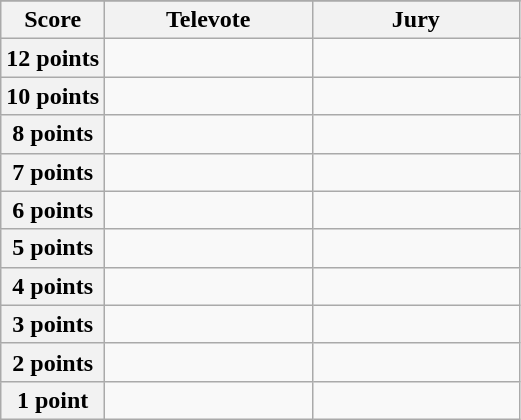<table class="wikitable">
<tr>
</tr>
<tr>
<th scope="col" width="20%">Score</th>
<th scope="col" width="40%">Televote</th>
<th scope="col" width="40%">Jury</th>
</tr>
<tr>
<th scope="row">12 points</th>
<td></td>
<td></td>
</tr>
<tr>
<th scope="row">10 points</th>
<td></td>
<td></td>
</tr>
<tr>
<th scope="row">8 points</th>
<td></td>
<td></td>
</tr>
<tr>
<th scope="row">7 points</th>
<td></td>
<td></td>
</tr>
<tr>
<th scope="row">6 points</th>
<td></td>
<td></td>
</tr>
<tr>
<th scope="row">5 points</th>
<td></td>
<td></td>
</tr>
<tr>
<th scope="row">4 points</th>
<td></td>
<td></td>
</tr>
<tr>
<th scope="row">3 points</th>
<td></td>
<td></td>
</tr>
<tr>
<th scope="row">2 points</th>
<td></td>
<td></td>
</tr>
<tr>
<th scope="row">1 point</th>
<td></td>
<td></td>
</tr>
</table>
